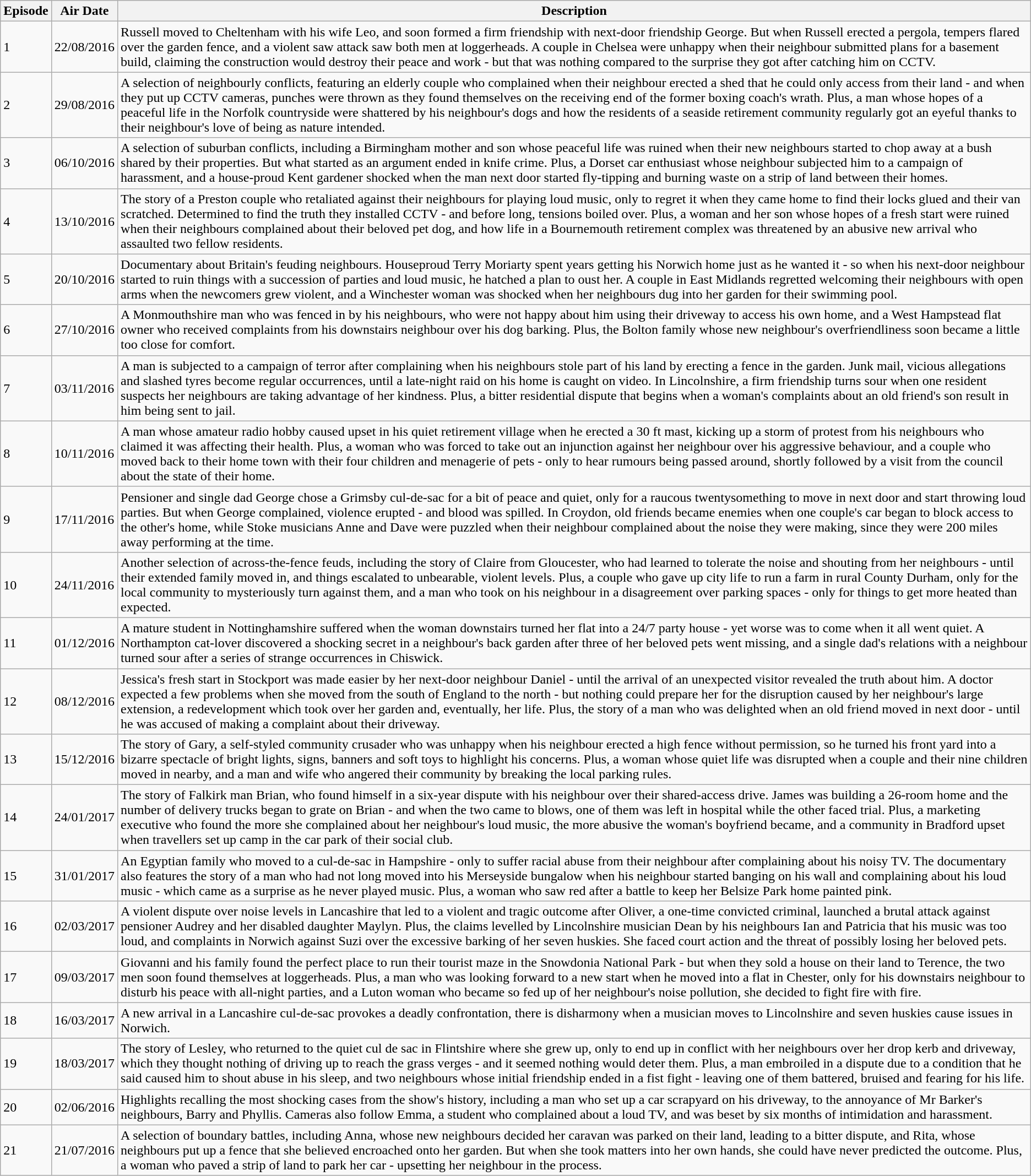<table class="wikitable">
<tr>
<th>Episode</th>
<th>Air Date</th>
<th>Description</th>
</tr>
<tr>
<td>1</td>
<td>22/08/2016</td>
<td>Russell moved to Cheltenham with his wife Leo, and soon formed a firm friendship with next-door friendship George. But when Russell erected a pergola, tempers flared over the garden fence, and a violent saw attack saw both men at loggerheads. A couple in Chelsea were unhappy when their neighbour submitted plans for a basement build, claiming the construction would destroy their peace and work - but that was nothing compared to the surprise they got after catching him on CCTV.</td>
</tr>
<tr>
<td>2</td>
<td>29/08/2016</td>
<td>A selection of neighbourly conflicts, featuring an elderly couple who complained when their neighbour erected a shed that he could only access from their land - and when they put up CCTV cameras, punches were thrown as they found themselves on the receiving end of the former boxing coach's wrath. Plus, a man whose hopes of a peaceful life in the Norfolk countryside were shattered by his neighbour's dogs and how the residents of a seaside retirement community regularly got an eyeful thanks to their neighbour's love of being as nature intended.</td>
</tr>
<tr>
<td>3</td>
<td>06/10/2016</td>
<td>A selection of suburban conflicts, including a Birmingham mother and son whose peaceful life was ruined when their new neighbours started to chop away at a bush shared by their properties. But what started as an argument ended in knife crime. Plus, a Dorset car enthusiast whose neighbour subjected him to a campaign of harassment, and a house-proud Kent gardener shocked when the man next door started fly-tipping and burning waste on a strip of land between their homes.</td>
</tr>
<tr>
<td>4</td>
<td>13/10/2016</td>
<td>The story of a Preston couple who retaliated against their neighbours for playing loud music, only to regret it when they came home to find their locks glued and their van scratched. Determined to find the truth they installed CCTV - and before long, tensions boiled over. Plus, a woman and her son whose hopes of a fresh start were ruined when their neighbours complained about their beloved pet dog, and how life in a Bournemouth retirement complex was threatened by an abusive new arrival who assaulted two fellow residents.</td>
</tr>
<tr>
<td>5</td>
<td>20/10/2016</td>
<td>Documentary about Britain's feuding neighbours. Houseproud Terry Moriarty spent years getting his Norwich home just as he wanted it - so when his next-door neighbour started to ruin things with a succession of parties and loud music, he hatched a plan to oust her. A couple in East Midlands regretted welcoming their neighbours with open arms when the newcomers grew violent, and a Winchester woman was shocked when her neighbours dug into her garden for their swimming pool.</td>
</tr>
<tr>
<td>6</td>
<td>27/10/2016</td>
<td>A Monmouthshire man who was fenced in by his neighbours, who were not happy about him using their driveway to access his own home, and a West Hampstead flat owner who received complaints from his downstairs neighbour over his dog barking. Plus, the Bolton family whose new neighbour's overfriendliness soon became a little too close for comfort.</td>
</tr>
<tr>
<td>7</td>
<td>03/11/2016</td>
<td>A man is subjected to a campaign of terror after complaining when his neighbours stole part of his land by erecting a fence in the garden. Junk mail, vicious allegations and slashed tyres become regular occurrences, until a late-night raid on his home is caught on video. In Lincolnshire, a firm friendship turns sour when one resident suspects her neighbours are taking advantage of her kindness. Plus, a bitter residential dispute that begins when a woman's complaints about an old friend's son result in him being sent to jail.</td>
</tr>
<tr>
<td>8</td>
<td>10/11/2016</td>
<td>A man whose amateur radio hobby caused upset in his quiet retirement village when he erected a 30 ft mast, kicking up a storm of protest from his neighbours who claimed it was affecting their health. Plus, a woman who was forced to take out an injunction against her neighbour over his aggressive behaviour, and a couple who moved back to their home town with their four children and menagerie of pets - only to hear rumours being passed around, shortly followed by a visit from the council about the state of their home.</td>
</tr>
<tr>
<td>9</td>
<td>17/11/2016</td>
<td>Pensioner and single dad George chose a Grimsby cul-de-sac for a bit of peace and quiet, only for a raucous twentysomething to move in next door and start throwing loud parties. But when George complained, violence erupted - and blood was spilled. In Croydon, old friends became enemies when one couple's car began to block access to the other's home, while Stoke musicians Anne and Dave were puzzled when their neighbour complained about the noise they were making, since they were 200 miles away performing at the time.</td>
</tr>
<tr>
<td>10</td>
<td>24/11/2016</td>
<td>Another selection of across-the-fence feuds, including the story of Claire from Gloucester, who had learned to tolerate the noise and shouting from her neighbours - until their extended family moved in, and things escalated to unbearable, violent levels. Plus, a couple who gave up city life to run a farm in rural County Durham, only for the local community to mysteriously turn against them, and a man who took on his neighbour in a disagreement over parking spaces - only for things to get more heated than expected.</td>
</tr>
<tr>
<td>11</td>
<td>01/12/2016</td>
<td>A mature student in Nottinghamshire suffered when the woman downstairs turned her flat into a 24/7 party house - yet worse was to come when it all went quiet. A Northampton cat-lover discovered a shocking secret in a neighbour's back garden after three of her beloved pets went missing, and a single dad's relations with a neighbour turned sour after a series of strange occurrences in Chiswick.</td>
</tr>
<tr>
<td>12</td>
<td>08/12/2016</td>
<td>Jessica's fresh start in Stockport was made easier by her next-door neighbour Daniel - until the arrival of an unexpected visitor revealed the truth about him. A doctor expected a few problems when she moved from the south of England to the north - but nothing could prepare her for the disruption caused by her neighbour's large extension, a redevelopment which took over her garden and, eventually, her life. Plus, the story of a man who was delighted when an old friend moved in next door - until he was accused of making a complaint about their driveway.</td>
</tr>
<tr>
<td>13</td>
<td>15/12/2016</td>
<td>The story of Gary, a self-styled community crusader who was unhappy when his neighbour erected a high fence without permission, so he turned his front yard into a bizarre spectacle of bright lights, signs, banners and soft toys to highlight his concerns. Plus, a woman whose quiet life was disrupted when a couple and their nine children moved in nearby, and a man and wife who angered their community by breaking the local parking rules.</td>
</tr>
<tr>
<td>14</td>
<td>24/01/2017</td>
<td>The story of Falkirk man Brian, who found himself in a six-year dispute with his neighbour over their shared-access drive. James was building a 26-room home and the number of delivery trucks began to grate on Brian - and when the two came to blows, one of them was left in hospital while the other faced trial. Plus, a marketing executive who found the more she complained about her neighbour's loud music, the more abusive the woman's boyfriend became, and a community in Bradford upset when travellers set up camp in the car park of their social club.</td>
</tr>
<tr>
<td>15</td>
<td>31/01/2017</td>
<td>An Egyptian family who moved to a cul-de-sac in Hampshire - only to suffer racial abuse from their neighbour after complaining about his noisy TV. The documentary also features the story of a man who had not long moved into his Merseyside bungalow when his neighbour started banging on his wall and complaining about his loud music - which came as a surprise as he never played music. Plus, a woman who saw red after a battle to keep her Belsize Park home painted pink.</td>
</tr>
<tr>
<td>16</td>
<td>02/03/2017</td>
<td>A violent dispute over noise levels in Lancashire that led to a violent and tragic outcome after Oliver, a one-time convicted criminal, launched a brutal attack against pensioner Audrey and her disabled daughter Maylyn. Plus, the claims levelled by Lincolnshire musician Dean by his neighbours Ian and Patricia that his music was too loud, and complaints in Norwich against Suzi over the excessive barking of her seven huskies. She faced court action and the threat of possibly losing her beloved pets.</td>
</tr>
<tr>
<td>17</td>
<td>09/03/2017</td>
<td>Giovanni and his family found the perfect place to run their tourist maze in the Snowdonia National Park - but when they sold a house on their land to Terence, the two men soon found themselves at loggerheads. Plus, a man who was looking forward to a new start when he moved into a flat in Chester, only for his downstairs neighbour to disturb his peace with all-night parties, and a Luton woman who became so fed up of her neighbour's noise pollution, she decided to fight fire with fire.</td>
</tr>
<tr>
<td>18</td>
<td>16/03/2017</td>
<td>A new arrival in a Lancashire cul-de-sac provokes a deadly confrontation, there is disharmony when a musician moves to Lincolnshire and seven huskies cause issues in Norwich.</td>
</tr>
<tr>
<td>19</td>
<td>18/03/2017</td>
<td>The story of Lesley, who returned to the quiet cul de sac in Flintshire where she grew up, only to end up in conflict with her neighbours over her drop kerb and driveway, which they thought nothing of driving up to reach the grass verges - and it seemed nothing would deter them. Plus, a man embroiled in a dispute due to a condition that he said caused him to shout abuse in his sleep, and two neighbours whose initial friendship ended in a fist fight - leaving one of them battered, bruised and fearing for his life.</td>
</tr>
<tr>
<td>20</td>
<td>02/06/2016</td>
<td>Highlights recalling the most shocking cases from the show's history, including a man who set up a car scrapyard on his driveway, to the annoyance of Mr Barker's neighbours, Barry and Phyllis. Cameras also follow Emma, a student who complained about a loud TV, and was beset by six months of intimidation and harassment.</td>
</tr>
<tr>
<td>21</td>
<td>21/07/2016</td>
<td>A selection of boundary battles, including Anna, whose new neighbours decided her caravan was parked on their land, leading to a bitter dispute, and Rita, whose neighbours put up a fence that she believed encroached onto her garden. But when she took matters into her own hands, she could have never predicted the outcome. Plus, a woman who paved a strip of land to park her car - upsetting her neighbour in the process.</td>
</tr>
</table>
